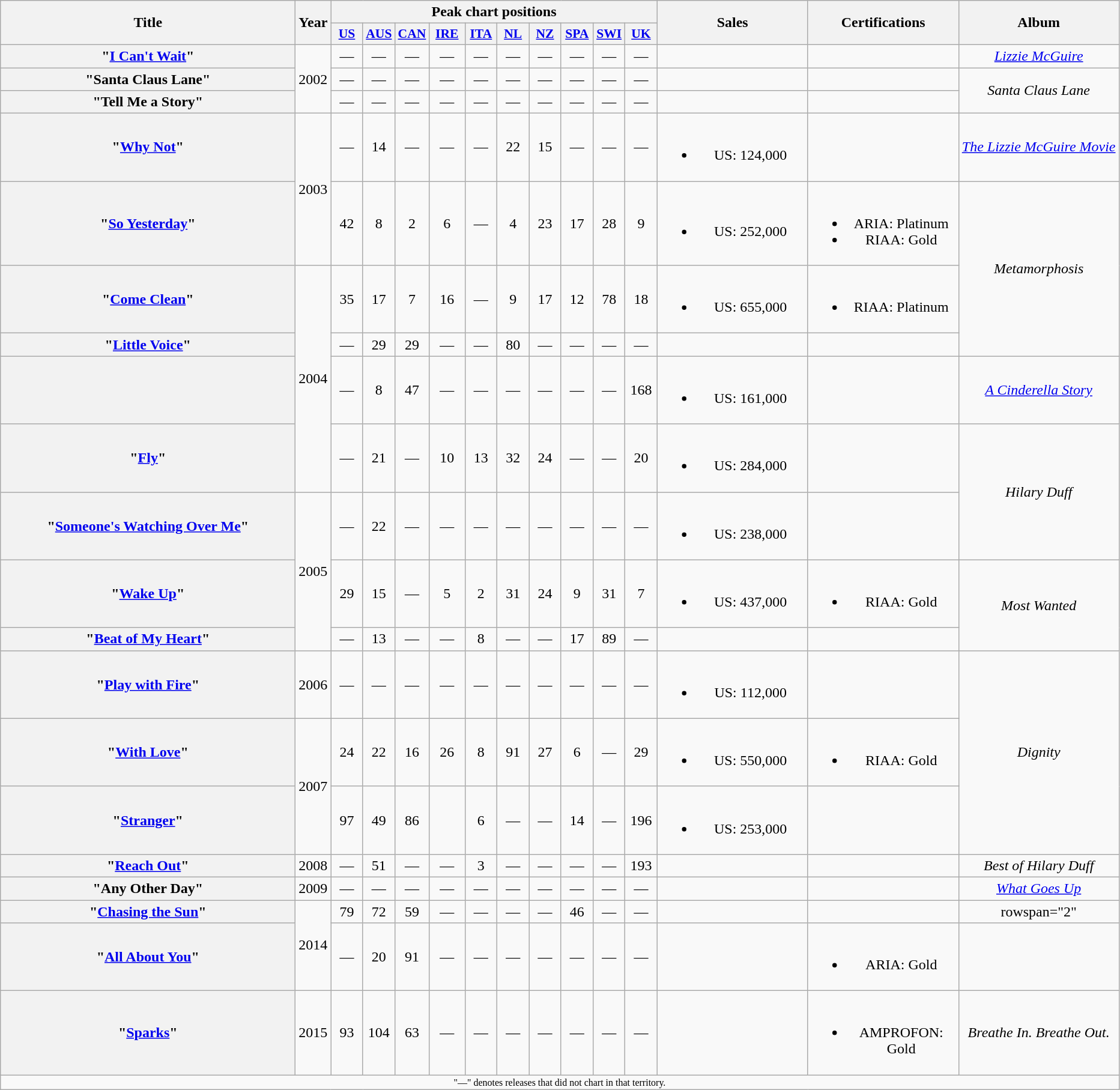<table class="wikitable plainrowheaders" style="text-align:center;">
<tr>
<th scope="col" rowspan="2" style="width:20em;">Title</th>
<th scope="col" rowspan="2">Year</th>
<th scope="col" colspan="10">Peak chart positions</th>
<th scope="col" rowspan="2" style="width:10em;">Sales</th>
<th scope="col" rowspan="2" style="width:10em;">Certifications</th>
<th scope="col" rowspan="2">Album</th>
</tr>
<tr>
<th scope="col" style="width:2em; font-size:90%;"><a href='#'>US</a><br></th>
<th scope="col" style="width:2em; font-size:90%;"><a href='#'>AUS</a><br></th>
<th scope="col" style="width:2em; font-size:90%;"><a href='#'>CAN</a><br></th>
<th scope="col" style="width:2.3em;font-size:90%;"><a href='#'>IRE</a><br></th>
<th scope="col" style="width:2em; font-size:90%;"><a href='#'>ITA</a><br></th>
<th scope="col" style="width:2em; font-size:90%;"><a href='#'>NL</a><br></th>
<th scope="col" style="width:2em; font-size:90%;"><a href='#'>NZ</a><br></th>
<th scope="col" style="width:2em; font-size:90%;"><a href='#'>SPA</a><br></th>
<th scope="col" style="width:2em; font-size:90%;"><a href='#'>SWI</a><br></th>
<th scope="col" style="width:2em; font-size:90%;"><a href='#'>UK</a><br></th>
</tr>
<tr>
<th scope="row">"<a href='#'>I Can't Wait</a>"</th>
<td rowspan = "3">2002</td>
<td>—</td>
<td>—</td>
<td>—</td>
<td>—</td>
<td>—</td>
<td>—</td>
<td>—</td>
<td>—</td>
<td>—</td>
<td>—</td>
<td></td>
<td></td>
<td><em><a href='#'>Lizzie McGuire</a></em></td>
</tr>
<tr>
<th scope="row">"Santa Claus Lane"</th>
<td>—</td>
<td>—</td>
<td>—</td>
<td>—</td>
<td>—</td>
<td>—</td>
<td>—</td>
<td>—</td>
<td>—</td>
<td>—</td>
<td></td>
<td></td>
<td rowspan = "2"><em>Santa Claus Lane</em></td>
</tr>
<tr>
<th scope="row">"Tell Me a Story"<br></th>
<td>—</td>
<td>—</td>
<td>—</td>
<td>—</td>
<td>—</td>
<td>—</td>
<td>—</td>
<td>—</td>
<td>—</td>
<td>—</td>
<td></td>
<td></td>
</tr>
<tr>
<th scope="row">"<a href='#'>Why Not</a>"</th>
<td rowspan="2">2003</td>
<td>—</td>
<td>14</td>
<td>—</td>
<td>—</td>
<td>—</td>
<td>22</td>
<td>15</td>
<td>—</td>
<td>—</td>
<td>—</td>
<td><br><ul><li>US: 124,000</li></ul></td>
<td></td>
<td><em><a href='#'>The Lizzie McGuire Movie</a></em></td>
</tr>
<tr>
<th scope="row">"<a href='#'>So Yesterday</a>"</th>
<td>42</td>
<td>8</td>
<td>2</td>
<td>6</td>
<td>—</td>
<td>4</td>
<td>23</td>
<td>17</td>
<td>28</td>
<td>9</td>
<td><br><ul><li>US: 252,000</li></ul></td>
<td><br><ul><li>ARIA: Platinum</li><li>RIAA: Gold</li></ul></td>
<td rowspan="3"><em>Metamorphosis</em></td>
</tr>
<tr>
<th scope="row">"<a href='#'>Come Clean</a>"</th>
<td rowspan="4">2004</td>
<td>35</td>
<td>17</td>
<td>7</td>
<td>16</td>
<td>—</td>
<td>9</td>
<td>17</td>
<td>12</td>
<td>78</td>
<td>18</td>
<td><br><ul><li>US: 655,000</li></ul></td>
<td><br><ul><li>RIAA: Platinum</li></ul></td>
</tr>
<tr>
<th scope="row">"<a href='#'>Little Voice</a>"</th>
<td>—</td>
<td>29</td>
<td>29</td>
<td>—</td>
<td>—</td>
<td>80</td>
<td>—</td>
<td>—</td>
<td>—</td>
<td>—</td>
<td></td>
</tr>
<tr>
<th scope="row"><br></th>
<td>—</td>
<td>8</td>
<td>47</td>
<td>—</td>
<td>—</td>
<td>—</td>
<td>—</td>
<td>—</td>
<td>—</td>
<td>168</td>
<td><br><ul><li>US: 161,000</li></ul></td>
<td></td>
<td><em><a href='#'>A Cinderella Story</a></em></td>
</tr>
<tr>
<th scope="row">"<a href='#'>Fly</a>"</th>
<td>—</td>
<td>21</td>
<td>—</td>
<td>10</td>
<td>13</td>
<td>32</td>
<td>24</td>
<td>—</td>
<td>—</td>
<td>20</td>
<td><br><ul><li>US: 284,000</li></ul></td>
<td></td>
<td rowspan="2"><em>Hilary Duff</em></td>
</tr>
<tr>
<th scope="row">"<a href='#'>Someone's Watching Over Me</a>"</th>
<td rowspan="3">2005</td>
<td>—</td>
<td>22</td>
<td>—</td>
<td>—</td>
<td>—</td>
<td>—</td>
<td>—</td>
<td>—</td>
<td>—</td>
<td>—</td>
<td><br><ul><li>US: 238,000</li></ul></td>
<td></td>
</tr>
<tr>
<th scope="row">"<a href='#'>Wake Up</a>"</th>
<td>29</td>
<td>15</td>
<td>—</td>
<td>5</td>
<td>2</td>
<td>31</td>
<td>24</td>
<td>9</td>
<td>31</td>
<td>7</td>
<td><br><ul><li>US: 437,000</li></ul></td>
<td><br><ul><li>RIAA: Gold</li></ul></td>
<td rowspan="2"><em>Most Wanted</em></td>
</tr>
<tr>
<th scope="row">"<a href='#'>Beat of My Heart</a>"</th>
<td>—</td>
<td>13</td>
<td>—</td>
<td>—</td>
<td>8</td>
<td>—</td>
<td>—</td>
<td>17</td>
<td>89</td>
<td>—</td>
<td></td>
</tr>
<tr>
<th scope="row">"<a href='#'>Play with Fire</a>"</th>
<td>2006</td>
<td>—</td>
<td>—</td>
<td>—</td>
<td>—</td>
<td>—</td>
<td>—</td>
<td>—</td>
<td>—</td>
<td>—</td>
<td>—</td>
<td><br><ul><li>US: 112,000</li></ul></td>
<td></td>
<td rowspan="3"><em>Dignity</em></td>
</tr>
<tr>
<th scope="row">"<a href='#'>With Love</a>"</th>
<td rowspan="2">2007</td>
<td>24</td>
<td>22</td>
<td>16</td>
<td>26</td>
<td>8</td>
<td>91</td>
<td>27</td>
<td>6</td>
<td>—</td>
<td>29</td>
<td><br><ul><li>US: 550,000</li></ul></td>
<td><br><ul><li>RIAA: Gold</li></ul></td>
</tr>
<tr>
<th scope="row">"<a href='#'>Stranger</a>"</th>
<td>97</td>
<td>49</td>
<td>86</td>
<td></td>
<td>6</td>
<td>—</td>
<td>—</td>
<td>14</td>
<td>—</td>
<td>196</td>
<td><br><ul><li>US: 253,000</li></ul></td>
<td></td>
</tr>
<tr>
<th scope="row">"<a href='#'>Reach Out</a>"</th>
<td>2008</td>
<td>—</td>
<td>51</td>
<td>—</td>
<td>—</td>
<td>3</td>
<td>—</td>
<td>—</td>
<td>—</td>
<td>—</td>
<td>193</td>
<td></td>
<td></td>
<td><em>Best of Hilary Duff</em></td>
</tr>
<tr>
<th scope="row">"Any Other Day"</th>
<td>2009</td>
<td>—</td>
<td>—</td>
<td>—</td>
<td>—</td>
<td>—</td>
<td>—</td>
<td>—</td>
<td>—</td>
<td>—</td>
<td>—</td>
<td></td>
<td></td>
<td><em><a href='#'>What Goes Up</a></em></td>
</tr>
<tr>
<th scope="row">"<a href='#'>Chasing the Sun</a>"</th>
<td rowspan="2">2014</td>
<td>79</td>
<td>72</td>
<td>59</td>
<td>—</td>
<td>—</td>
<td>—</td>
<td>—</td>
<td>46</td>
<td>—</td>
<td>—</td>
<td></td>
<td></td>
<td>rowspan="2" </td>
</tr>
<tr>
<th scope="row">"<a href='#'>All About You</a>"</th>
<td>—</td>
<td>20</td>
<td>91</td>
<td>—</td>
<td>—</td>
<td>—</td>
<td>—</td>
<td>—</td>
<td>—</td>
<td>—</td>
<td></td>
<td><br><ul><li>ARIA: Gold</li></ul></td>
</tr>
<tr>
<th scope="row">"<a href='#'>Sparks</a>"</th>
<td>2015</td>
<td>93</td>
<td>104</td>
<td>63</td>
<td>—</td>
<td>—</td>
<td>—</td>
<td>—</td>
<td>—</td>
<td>—</td>
<td>—</td>
<td></td>
<td><br><ul><li>AMPROFON: Gold</li></ul></td>
<td><em>Breathe In. Breathe Out.</em></td>
</tr>
<tr>
<td colspan="15" style="text-align:center; font-size:8pt;">"—" denotes releases that did not chart in that territory.</td>
</tr>
</table>
